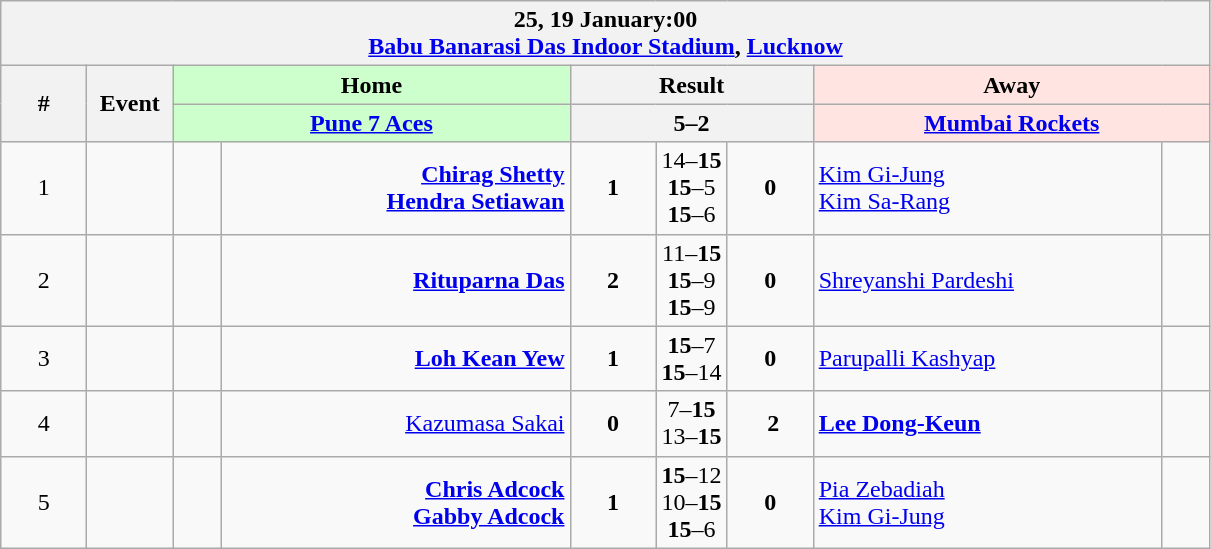<table class="wikitable">
<tr>
<th colspan="9">25, 19 January:00<br><a href='#'>Babu Banarasi Das Indoor Stadium</a>, <a href='#'>Lucknow</a></th>
</tr>
<tr>
<th rowspan="2" width="50">#</th>
<th rowspan="2" width="50">Event</th>
<th colspan="2" width="250" style="background-color:#ccffcc">Home</th>
<th colspan="3" width="150">Result</th>
<th colspan="2" width="250" style="background-color:#ffe4e1">Away</th>
</tr>
<tr>
<th colspan="2" style="background-color:#ccffcc"><a href='#'>Pune 7 Aces</a></th>
<th colspan="3">5–2</th>
<th colspan="2" style="background-color:#ffe4e1"><a href='#'>Mumbai Rockets</a></th>
</tr>
<tr>
<td align="center">1</td>
<td align="center"></td>
<td align="center" width="25"></td>
<td align="right" width="225"><strong><a href='#'>Chirag Shetty</a> <br><a href='#'>Hendra Setiawan</a> </strong></td>
<td align="center" width="50"><strong>1</strong></td>
<td align="center">14–<strong>15</strong><br><strong>15</strong>–5<br><strong>15</strong>–6</td>
<td align="center" width="50"><strong>0</strong></td>
<td align="left" width="225"> <a href='#'>Kim Gi-Jung</a><br> <a href='#'>Kim Sa-Rang</a></td>
<td align="center" width="25"></td>
</tr>
<tr>
<td align="center">2</td>
<td align="center"></td>
<td align="center"></td>
<td align="right"><strong><a href='#'>Rituparna Das</a> </strong></td>
<td align="center"><strong>2</strong></td>
<td align="center">11–<strong>15</strong><br><strong>15</strong>–9<br><strong>15</strong>–9</td>
<td align="center"><strong>0</strong></td>
<td align="left"> <a href='#'>Shreyanshi Pardeshi</a></td>
<td align="center"></td>
</tr>
<tr>
<td align="center">3</td>
<td align="center"></td>
<td align="center"></td>
<td align="right"><strong><a href='#'>Loh Kean Yew</a> </strong></td>
<td align="center"><strong>1</strong></td>
<td align="center"><strong>15</strong>–7<br><strong>15</strong>–14</td>
<td align="center"><strong>0</strong></td>
<td align="left"> <a href='#'>Parupalli Kashyap</a></td>
<td align="center"></td>
</tr>
<tr>
<td align="center">4</td>
<td align="center"></td>
<td align="center"></td>
<td align="right"><a href='#'>Kazumasa Sakai</a> </td>
<td align="center"><strong>0</strong></td>
<td align="center">7–<strong>15</strong><br>13–<strong>15</strong></td>
<td align="center"><strong> 2</strong></td>
<td align="left"><strong> <a href='#'>Lee Dong-Keun</a></strong></td>
<td align="center"></td>
</tr>
<tr>
<td align="center">5</td>
<td align="center"></td>
<td align="center"></td>
<td align="right"><strong><a href='#'>Chris Adcock</a> <br><a href='#'>Gabby Adcock</a> </strong></td>
<td align="center"><strong>1</strong></td>
<td align="center"><strong>15</strong>–12<br>10–<strong>15</strong><br><strong>15</strong>–6</td>
<td align="center"><strong>0</strong></td>
<td align="left"> <a href='#'>Pia Zebadiah</a><br> <a href='#'>Kim Gi-Jung</a></td>
<td align="center"></td>
</tr>
</table>
